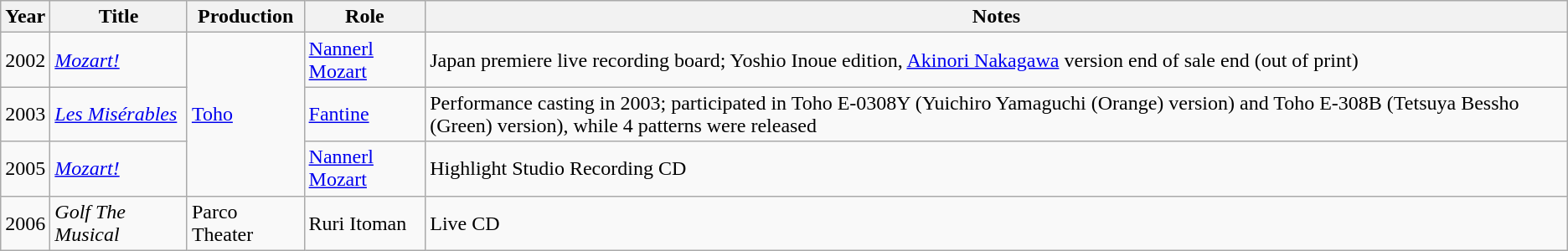<table class="wikitable">
<tr>
<th>Year</th>
<th>Title</th>
<th>Production</th>
<th>Role</th>
<th>Notes</th>
</tr>
<tr>
<td>2002</td>
<td><em><a href='#'>Mozart!</a></em></td>
<td rowspan="3"><a href='#'>Toho</a></td>
<td><a href='#'>Nannerl Mozart</a></td>
<td>Japan premiere live recording board; Yoshio Inoue edition, <a href='#'>Akinori Nakagawa</a> version end of sale end (out of print)</td>
</tr>
<tr>
<td>2003</td>
<td><em><a href='#'>Les Misérables</a></em></td>
<td><a href='#'>Fantine</a></td>
<td>Performance casting in 2003; participated in Toho E-0308Y (Yuichiro Yamaguchi (Orange) version) and Toho E-308B (Tetsuya Bessho (Green) version), while 4 patterns were released</td>
</tr>
<tr>
<td>2005</td>
<td><em><a href='#'>Mozart!</a></em></td>
<td><a href='#'>Nannerl Mozart</a></td>
<td>Highlight Studio Recording CD</td>
</tr>
<tr>
<td>2006</td>
<td><em>Golf The Musical</em></td>
<td>Parco Theater</td>
<td>Ruri Itoman</td>
<td>Live CD</td>
</tr>
</table>
